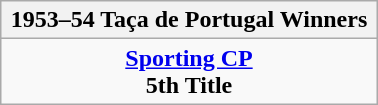<table class="wikitable" style="text-align: center; margin: 0 auto; width: 20%">
<tr>
<th>1953–54 Taça de Portugal Winners</th>
</tr>
<tr>
<td><strong><a href='#'>Sporting CP</a></strong><br><strong>5th Title</strong></td>
</tr>
</table>
